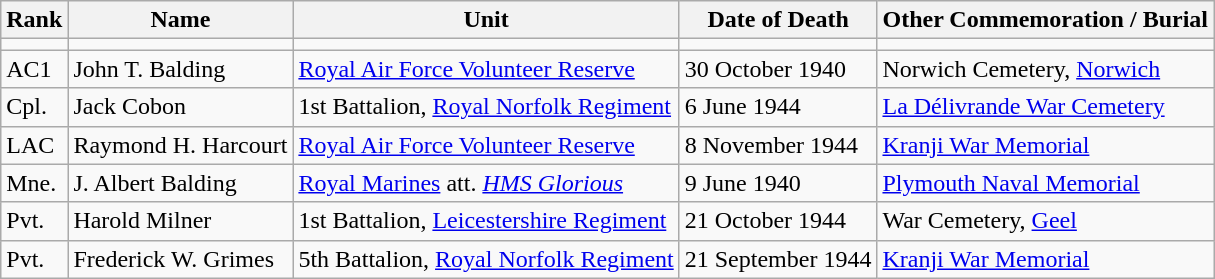<table class="wikitable">
<tr>
<th>Rank</th>
<th>Name</th>
<th>Unit</th>
<th>Date of Death</th>
<th>Other Commemoration / Burial</th>
</tr>
<tr>
<td></td>
<td></td>
<td></td>
<td></td>
<td></td>
</tr>
<tr>
<td>AC1</td>
<td>John T. Balding</td>
<td><a href='#'>Royal Air Force Volunteer Reserve</a></td>
<td>30 October 1940</td>
<td>Norwich Cemetery, <a href='#'>Norwich</a></td>
</tr>
<tr>
<td>Cpl.</td>
<td>Jack Cobon</td>
<td>1st Battalion, <a href='#'>Royal Norfolk Regiment</a></td>
<td>6 June 1944</td>
<td><a href='#'>La Délivrande War Cemetery</a></td>
</tr>
<tr>
<td>LAC</td>
<td>Raymond H. Harcourt</td>
<td><a href='#'>Royal Air Force Volunteer Reserve</a></td>
<td>8 November 1944</td>
<td><a href='#'>Kranji War Memorial</a></td>
</tr>
<tr>
<td>Mne.</td>
<td>J. Albert Balding</td>
<td><a href='#'>Royal Marines</a> att. <em><a href='#'>HMS Glorious</a></em></td>
<td>9 June 1940</td>
<td><a href='#'>Plymouth Naval Memorial</a></td>
</tr>
<tr>
<td>Pvt.</td>
<td>Harold Milner</td>
<td>1st Battalion, <a href='#'>Leicestershire Regiment</a></td>
<td>21 October 1944</td>
<td>War Cemetery, <a href='#'>Geel</a></td>
</tr>
<tr>
<td>Pvt.</td>
<td>Frederick W. Grimes</td>
<td>5th Battalion, <a href='#'>Royal Norfolk Regiment</a></td>
<td>21 September 1944</td>
<td><a href='#'>Kranji War Memorial</a></td>
</tr>
</table>
